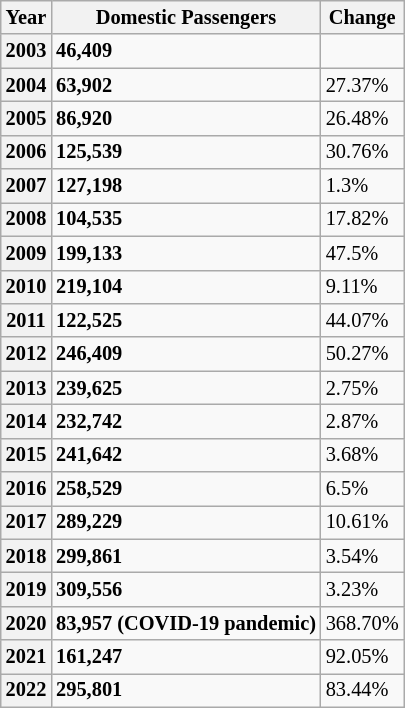<table class="wikitable sortable" style="font-size: 85%">
<tr>
<th>Year</th>
<th>Domestic Passengers</th>
<th>Change</th>
</tr>
<tr>
<th>2003</th>
<td><strong>46,409</strong></td>
<td></td>
</tr>
<tr>
<th>2004</th>
<td><strong>63,902</strong></td>
<td> 27.37%</td>
</tr>
<tr>
<th>2005</th>
<td><strong>86,920</strong></td>
<td> 26.48%</td>
</tr>
<tr>
<th>2006</th>
<td><strong>125,539</strong></td>
<td> 30.76%</td>
</tr>
<tr>
<th>2007</th>
<td><strong>127,198</strong></td>
<td> 1.3%</td>
</tr>
<tr>
<th>2008</th>
<td><strong>104,535</strong></td>
<td> 17.82%</td>
</tr>
<tr>
<th>2009</th>
<td><strong>199,133</strong></td>
<td> 47.5%</td>
</tr>
<tr>
<th>2010</th>
<td><strong>219,104</strong></td>
<td> 9.11%</td>
</tr>
<tr>
<th>2011</th>
<td><strong>122,525</strong></td>
<td> 44.07%</td>
</tr>
<tr>
<th>2012</th>
<td><strong>246,409</strong></td>
<td> 50.27%</td>
</tr>
<tr>
<th>2013</th>
<td><strong>239,625</strong></td>
<td> 2.75%</td>
</tr>
<tr>
<th>2014</th>
<td><strong>232,742</strong></td>
<td> 2.87%</td>
</tr>
<tr>
<th>2015</th>
<td><strong>241,642</strong></td>
<td> 3.68%</td>
</tr>
<tr>
<th>2016</th>
<td><strong>258,529</strong></td>
<td> 6.5%</td>
</tr>
<tr>
<th>2017</th>
<td><strong>289,229</strong></td>
<td> 10.61%</td>
</tr>
<tr>
<th>2018</th>
<td><strong>299,861</strong></td>
<td> 3.54%</td>
</tr>
<tr>
<th>2019</th>
<td><strong>309,556</strong></td>
<td> 3.23%</td>
</tr>
<tr>
<th>2020</th>
<td><strong>83,957 (COVID-19 pandemic)</strong></td>
<td> 368.70%</td>
</tr>
<tr>
<th>2021</th>
<td><strong>161,247</strong></td>
<td> 92.05%</td>
</tr>
<tr>
<th>2022</th>
<td><strong>295,801</strong></td>
<td> 83.44%</td>
</tr>
</table>
